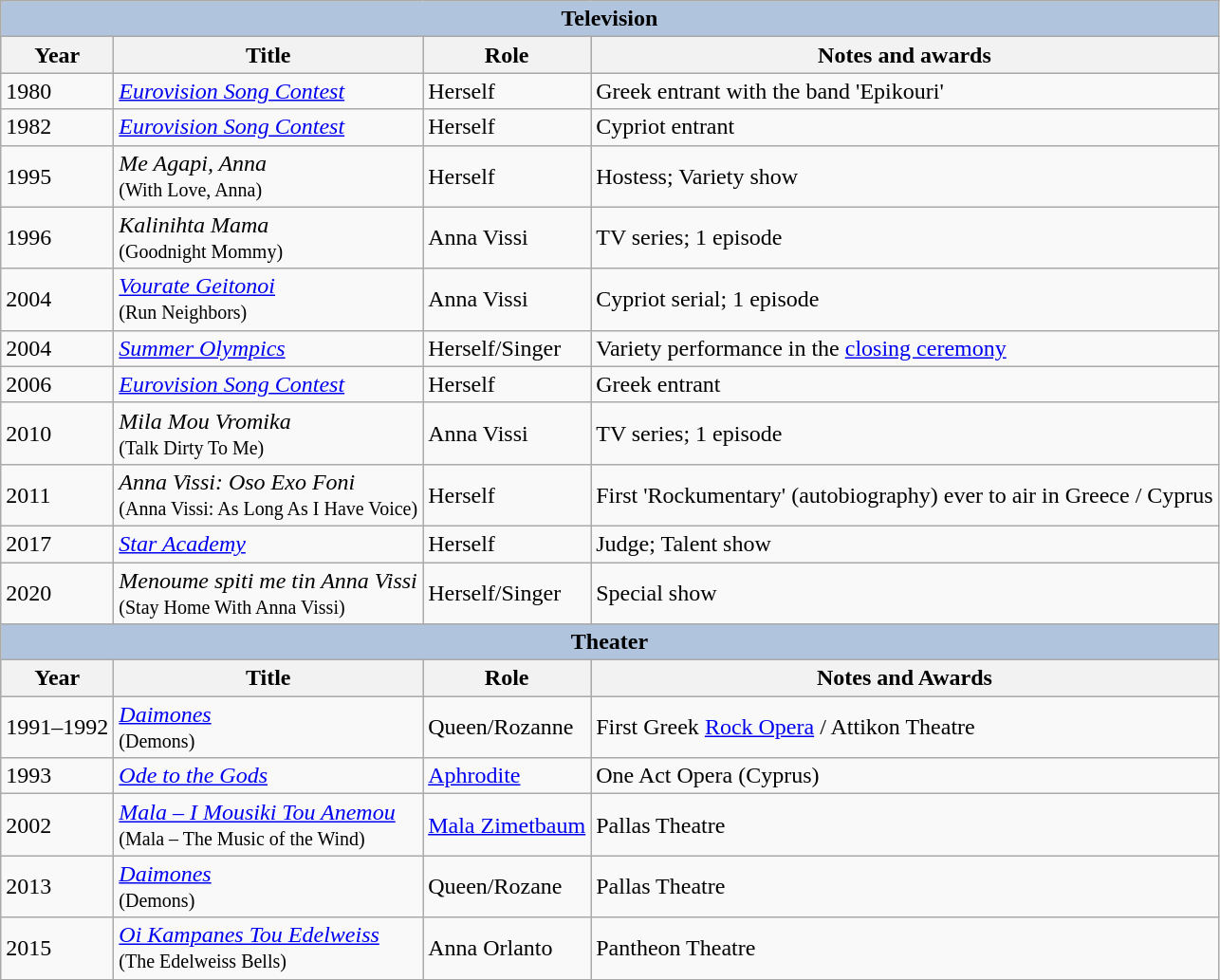<table class="wikitable">
<tr>
<th colspan="4" style="background: LightSteelBlue;">Television</th>
</tr>
<tr style="background:#ccc; text-align:center;">
<th>Year</th>
<th>Title</th>
<th>Role</th>
<th>Notes and awards</th>
</tr>
<tr>
<td>1980</td>
<td><em><a href='#'>Eurovision Song Contest</a></em></td>
<td>Herself</td>
<td>Greek entrant with the band 'Epikouri'</td>
</tr>
<tr>
<td>1982</td>
<td><em><a href='#'>Eurovision Song Contest</a></em></td>
<td>Herself</td>
<td>Cypriot entrant</td>
</tr>
<tr>
<td>1995</td>
<td><em>Me Agapi, Anna</em> <br><small>(With Love, Anna)</small><br></td>
<td>Herself</td>
<td>Hostess; Variety show</td>
</tr>
<tr>
<td>1996</td>
<td><em>Kalinihta Mama</em> <br><small>(Goodnight Mommy)</small><br></td>
<td>Anna Vissi</td>
<td>TV series; 1 episode</td>
</tr>
<tr>
<td>2004</td>
<td><em><a href='#'>Vourate Geitonoi</a></em> <br><small>(Run Neighbors)</small><br></td>
<td>Anna Vissi</td>
<td>Cypriot serial; 1 episode</td>
</tr>
<tr>
<td>2004</td>
<td><em><a href='#'>Summer Olympics</a></em></td>
<td>Herself/Singer</td>
<td>Variety performance in the <a href='#'>closing ceremony</a></td>
</tr>
<tr>
<td>2006</td>
<td><em><a href='#'>Eurovision Song Contest</a></em></td>
<td>Herself</td>
<td>Greek entrant</td>
</tr>
<tr>
<td>2010</td>
<td><em>Mila Mou Vromika</em> <br><small>(Talk Dirty To Me)</small><br></td>
<td>Anna Vissi</td>
<td>TV series; 1 episode</td>
</tr>
<tr>
<td>2011</td>
<td><em>Anna Vissi: Oso Exo Foni</em> <br><small>(Anna Vissi: As Long As I Have Voice)</small><br></td>
<td>Herself</td>
<td>First 'Rockumentary' (autobiography) ever to air in Greece / Cyprus</td>
</tr>
<tr>
<td>2017</td>
<td><em><a href='#'>Star Academy</a></em></td>
<td>Herself</td>
<td>Judge; Talent show</td>
</tr>
<tr>
<td>2020</td>
<td><em>Menoume spiti me tin Anna Vissi</em> <br><small>(Stay Home With Anna Vissi)</small><br></td>
<td>Herself/Singer</td>
<td>Special show</td>
</tr>
<tr>
<th colspan="4" style="background: LightSteelBlue;">Theater</th>
</tr>
<tr style="background:#ccc; text-align:center;">
<th>Year</th>
<th>Title</th>
<th>Role</th>
<th>Notes and Awards</th>
</tr>
<tr>
<td>1991–1992</td>
<td><em><a href='#'>Daimones</a></em><br><small>(Demons)</small><br></td>
<td>Queen/Rozanne</td>
<td>First Greek <a href='#'>Rock Opera</a> / Attikon Theatre</td>
</tr>
<tr>
<td>1993</td>
<td><em><a href='#'>Ode to the Gods</a></em></td>
<td><a href='#'>Aphrodite</a></td>
<td>One Act Opera (Cyprus)</td>
</tr>
<tr>
<td>2002</td>
<td><em><a href='#'>Mala – I Mousiki Tou Anemou</a></em><br><small>(Mala – The Music of the Wind)</small><br></td>
<td><a href='#'>Mala Zimetbaum</a></td>
<td>Pallas Theatre</td>
</tr>
<tr>
<td>2013</td>
<td><em><a href='#'>Daimones</a></em><br><small>(Demons)</small><br></td>
<td>Queen/Rozane</td>
<td>Pallas Theatre</td>
</tr>
<tr>
<td>2015</td>
<td><em><a href='#'>Oi Kampanes Tou Edelweiss</a></em><br><small>(The Edelweiss Bells)</small><br></td>
<td>Anna Orlanto</td>
<td>Pantheon Theatre</td>
</tr>
</table>
